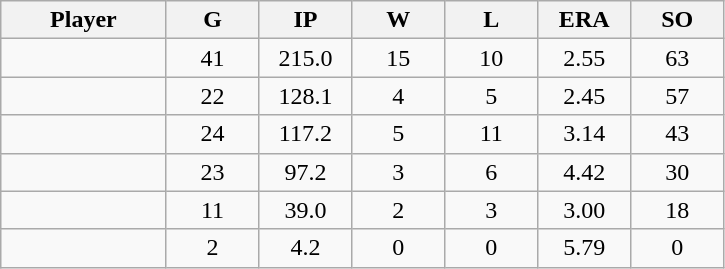<table class="wikitable sortable">
<tr>
<th bgcolor="#DDDDFF" width="16%">Player</th>
<th bgcolor="#DDDDFF" width="9%">G</th>
<th bgcolor="#DDDDFF" width="9%">IP</th>
<th bgcolor="#DDDDFF" width="9%">W</th>
<th bgcolor="#DDDDFF" width="9%">L</th>
<th bgcolor="#DDDDFF" width="9%">ERA</th>
<th bgcolor="#DDDDFF" width="9%">SO</th>
</tr>
<tr align="center">
<td></td>
<td>41</td>
<td>215.0</td>
<td>15</td>
<td>10</td>
<td>2.55</td>
<td>63</td>
</tr>
<tr align="center">
<td></td>
<td>22</td>
<td>128.1</td>
<td>4</td>
<td>5</td>
<td>2.45</td>
<td>57</td>
</tr>
<tr align="center">
<td></td>
<td>24</td>
<td>117.2</td>
<td>5</td>
<td>11</td>
<td>3.14</td>
<td>43</td>
</tr>
<tr align="center">
<td></td>
<td>23</td>
<td>97.2</td>
<td>3</td>
<td>6</td>
<td>4.42</td>
<td>30</td>
</tr>
<tr align="center">
<td></td>
<td>11</td>
<td>39.0</td>
<td>2</td>
<td>3</td>
<td>3.00</td>
<td>18</td>
</tr>
<tr align="center">
<td></td>
<td>2</td>
<td>4.2</td>
<td>0</td>
<td>0</td>
<td>5.79</td>
<td>0</td>
</tr>
</table>
